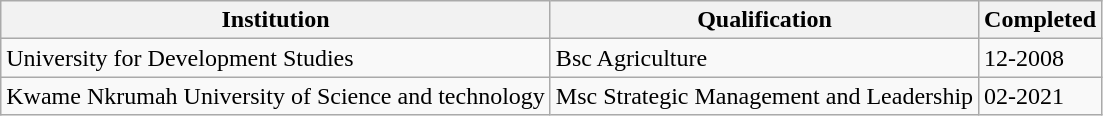<table class="wikitable">
<tr>
<th>Institution</th>
<th>Qualification</th>
<th>Completed</th>
</tr>
<tr>
<td>University for Development Studies</td>
<td>Bsc Agriculture</td>
<td>12-2008</td>
</tr>
<tr>
<td>Kwame Nkrumah University of Science and technology</td>
<td>Msc Strategic Management and Leadership</td>
<td>02-2021</td>
</tr>
</table>
